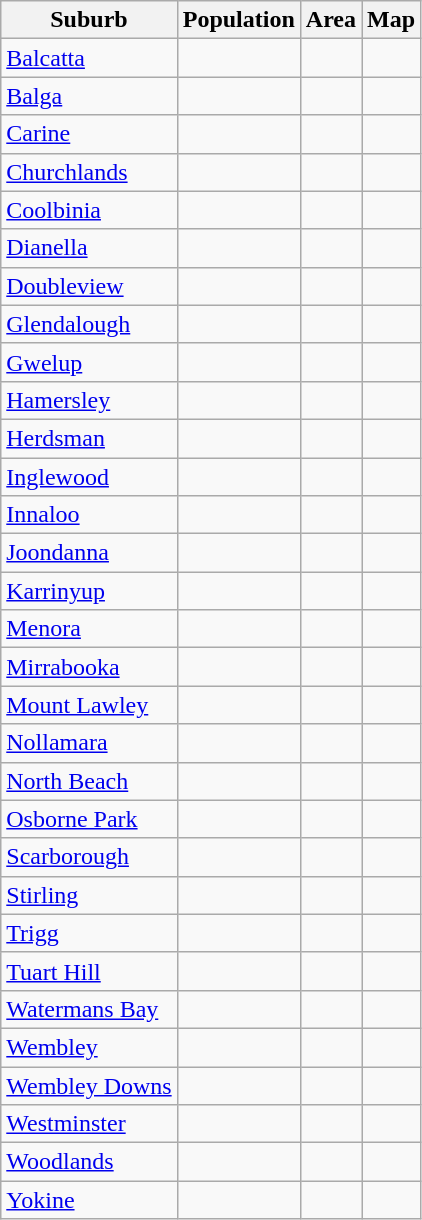<table class="wikitable sortable">
<tr>
<th>Suburb</th>
<th data-sort-type=number>Population</th>
<th data-sort-type=number>Area</th>
<th>Map</th>
</tr>
<tr>
<td><a href='#'>Balcatta</a></td>
<td></td>
<td></td>
<td></td>
</tr>
<tr>
<td><a href='#'>Balga</a></td>
<td></td>
<td></td>
<td></td>
</tr>
<tr>
<td><a href='#'>Carine</a></td>
<td></td>
<td></td>
<td></td>
</tr>
<tr>
<td><a href='#'>Churchlands</a></td>
<td></td>
<td></td>
<td></td>
</tr>
<tr>
<td><a href='#'>Coolbinia</a></td>
<td></td>
<td></td>
<td></td>
</tr>
<tr>
<td><a href='#'>Dianella</a></td>
<td></td>
<td></td>
<td></td>
</tr>
<tr>
<td><a href='#'>Doubleview</a></td>
<td></td>
<td></td>
<td></td>
</tr>
<tr>
<td><a href='#'>Glendalough</a></td>
<td></td>
<td></td>
<td></td>
</tr>
<tr>
<td><a href='#'>Gwelup</a></td>
<td></td>
<td></td>
<td></td>
</tr>
<tr>
<td><a href='#'>Hamersley</a></td>
<td></td>
<td></td>
<td></td>
</tr>
<tr>
<td><a href='#'>Herdsman</a></td>
<td></td>
<td></td>
<td></td>
</tr>
<tr>
<td><a href='#'>Inglewood</a></td>
<td></td>
<td></td>
<td></td>
</tr>
<tr>
<td><a href='#'>Innaloo</a></td>
<td></td>
<td></td>
<td></td>
</tr>
<tr>
<td><a href='#'>Joondanna</a></td>
<td></td>
<td></td>
<td></td>
</tr>
<tr>
<td><a href='#'>Karrinyup</a></td>
<td></td>
<td></td>
<td></td>
</tr>
<tr>
<td><a href='#'>Menora</a></td>
<td></td>
<td></td>
<td></td>
</tr>
<tr>
<td><a href='#'>Mirrabooka</a></td>
<td></td>
<td></td>
<td></td>
</tr>
<tr>
<td><a href='#'>Mount Lawley</a></td>
<td></td>
<td></td>
<td></td>
</tr>
<tr>
<td><a href='#'>Nollamara</a></td>
<td></td>
<td></td>
<td></td>
</tr>
<tr>
<td><a href='#'>North Beach</a></td>
<td></td>
<td></td>
<td></td>
</tr>
<tr>
<td><a href='#'>Osborne Park</a></td>
<td></td>
<td></td>
<td></td>
</tr>
<tr>
<td><a href='#'>Scarborough</a></td>
<td></td>
<td></td>
<td></td>
</tr>
<tr>
<td><a href='#'>Stirling</a></td>
<td></td>
<td></td>
<td></td>
</tr>
<tr>
<td><a href='#'>Trigg</a></td>
<td></td>
<td></td>
<td></td>
</tr>
<tr>
<td><a href='#'>Tuart Hill</a></td>
<td></td>
<td></td>
<td></td>
</tr>
<tr>
<td><a href='#'>Watermans Bay</a></td>
<td></td>
<td></td>
<td></td>
</tr>
<tr>
<td><a href='#'>Wembley</a></td>
<td></td>
<td></td>
<td></td>
</tr>
<tr>
<td><a href='#'>Wembley Downs</a></td>
<td></td>
<td></td>
<td></td>
</tr>
<tr>
<td><a href='#'>Westminster</a></td>
<td></td>
<td></td>
<td></td>
</tr>
<tr>
<td><a href='#'>Woodlands</a></td>
<td></td>
<td></td>
<td></td>
</tr>
<tr>
<td><a href='#'>Yokine</a></td>
<td></td>
<td></td>
<td></td>
</tr>
</table>
